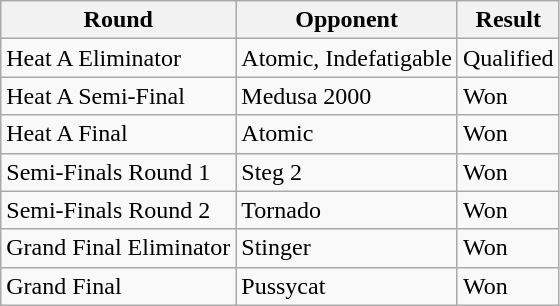<table class="wikitable">
<tr>
<th>Round</th>
<th>Opponent</th>
<th>Result</th>
</tr>
<tr>
<td>Heat A Eliminator</td>
<td>Atomic, Indefatigable</td>
<td>Qualified</td>
</tr>
<tr>
<td>Heat A Semi-Final</td>
<td>Medusa 2000</td>
<td>Won</td>
</tr>
<tr>
<td>Heat A Final</td>
<td>Atomic</td>
<td>Won</td>
</tr>
<tr>
<td>Semi-Finals Round 1</td>
<td>Steg 2</td>
<td>Won</td>
</tr>
<tr>
<td>Semi-Finals Round 2</td>
<td>Tornado</td>
<td>Won</td>
</tr>
<tr>
<td>Grand Final Eliminator</td>
<td>Stinger</td>
<td>Won</td>
</tr>
<tr>
<td>Grand Final</td>
<td>Pussycat</td>
<td>Won</td>
</tr>
</table>
